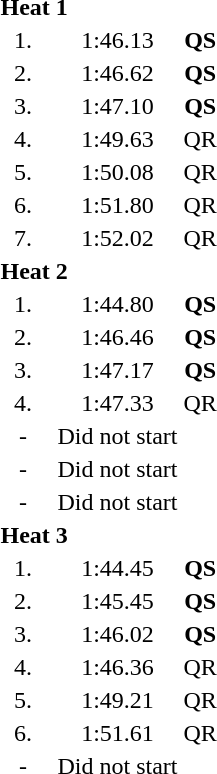<table style="text-align:center">
<tr>
<td colspan=4 align=left><strong>Heat 1</strong></td>
</tr>
<tr>
<td width=30>1.</td>
<td align=left></td>
<td width=80>1:46.13</td>
<td><strong>QS</strong></td>
</tr>
<tr>
<td>2.</td>
<td align=left></td>
<td>1:46.62</td>
<td><strong>QS</strong></td>
</tr>
<tr>
<td>3.</td>
<td align=left></td>
<td>1:47.10</td>
<td><strong>QS</strong></td>
</tr>
<tr>
<td>4.</td>
<td align=left></td>
<td>1:49.63</td>
<td>QR</td>
</tr>
<tr>
<td>5.</td>
<td align=left></td>
<td>1:50.08</td>
<td>QR</td>
</tr>
<tr>
<td>6.</td>
<td align=left></td>
<td>1:51.80</td>
<td>QR</td>
</tr>
<tr>
<td>7.</td>
<td align=left></td>
<td>1:52.02</td>
<td>QR</td>
</tr>
<tr>
<td colspan=4 align=left><strong>Heat 2</strong></td>
</tr>
<tr>
<td>1.</td>
<td align=left></td>
<td>1:44.80</td>
<td><strong>QS</strong></td>
</tr>
<tr>
<td>2.</td>
<td align=left></td>
<td>1:46.46</td>
<td><strong>QS</strong></td>
</tr>
<tr>
<td>3.</td>
<td align=left></td>
<td>1:47.17</td>
<td><strong>QS</strong></td>
</tr>
<tr>
<td>4.</td>
<td align=left></td>
<td>1:47.33</td>
<td>QR</td>
</tr>
<tr>
<td>-</td>
<td align=left></td>
<td>Did not start</td>
<td></td>
</tr>
<tr>
<td>-</td>
<td align=left></td>
<td>Did not start</td>
<td></td>
</tr>
<tr>
<td>-</td>
<td align=left></td>
<td>Did not start</td>
<td></td>
</tr>
<tr>
<td colspan=4 align=left><strong>Heat 3</strong></td>
</tr>
<tr>
<td>1.</td>
<td align=left></td>
<td>1:44.45</td>
<td><strong>QS</strong></td>
</tr>
<tr>
<td>2.</td>
<td align=left></td>
<td>1:45.45</td>
<td><strong>QS</strong></td>
</tr>
<tr>
<td>3.</td>
<td align=left></td>
<td>1:46.02</td>
<td><strong>QS</strong></td>
</tr>
<tr>
<td>4.</td>
<td align=left></td>
<td>1:46.36</td>
<td>QR</td>
</tr>
<tr>
<td>5.</td>
<td align=left></td>
<td>1:49.21</td>
<td>QR</td>
</tr>
<tr>
<td>6.</td>
<td align=left></td>
<td>1:51.61</td>
<td>QR</td>
</tr>
<tr>
<td>-</td>
<td align=left></td>
<td>Did not start</td>
<td></td>
</tr>
</table>
